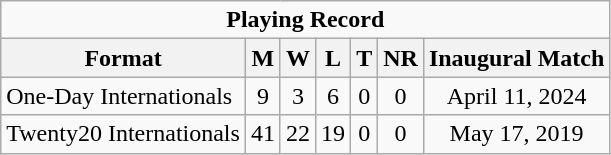<table class="wikitable" style="text-align: center;">
<tr>
<td colspan=7 align="center"><strong>Playing Record</strong></td>
</tr>
<tr>
<th>Format</th>
<th>M</th>
<th>W</th>
<th>L</th>
<th>T</th>
<th>NR</th>
<th>Inaugural Match</th>
</tr>
<tr>
<td align="left">One-Day Internationals</td>
<td>9</td>
<td>3</td>
<td>6</td>
<td>0</td>
<td>0</td>
<td>April 11, 2024</td>
</tr>
<tr>
<td align="left">Twenty20 Internationals</td>
<td>41</td>
<td>22</td>
<td>19</td>
<td>0</td>
<td>0</td>
<td>May 17, 2019</td>
</tr>
</table>
